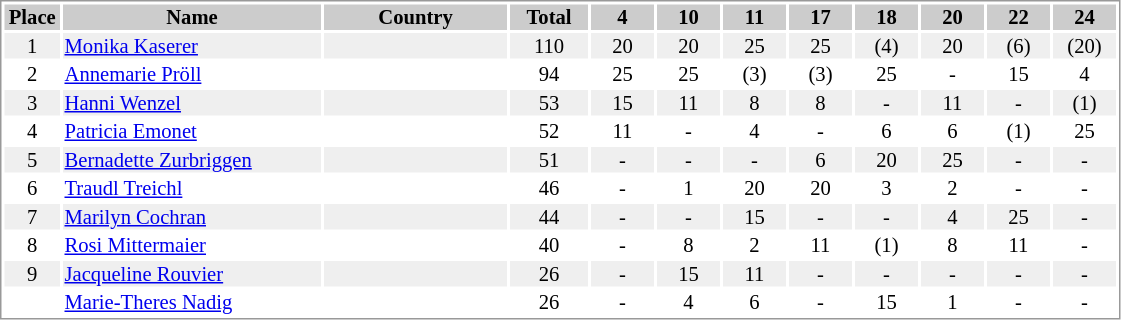<table border="0" style="border: 1px solid #999; background-color:#FFFFFF; text-align:center; font-size:86%; line-height:15px;">
<tr align="center" bgcolor="#CCCCCC">
<th width=35>Place</th>
<th width=170>Name</th>
<th width=120>Country</th>
<th width=50>Total</th>
<th width=40>4</th>
<th width=40>10</th>
<th width=40>11</th>
<th width=40>17</th>
<th width=40>18</th>
<th width=40>20</th>
<th width=40>22</th>
<th width=40>24</th>
</tr>
<tr bgcolor="#EFEFEF">
<td>1</td>
<td align="left"><a href='#'>Monika Kaserer</a></td>
<td align="left"></td>
<td>110</td>
<td>20</td>
<td>20</td>
<td>25</td>
<td>25</td>
<td>(4)</td>
<td>20</td>
<td>(6)</td>
<td>(20)</td>
</tr>
<tr>
<td>2</td>
<td align="left"><a href='#'>Annemarie Pröll</a></td>
<td align="left"></td>
<td>94</td>
<td>25</td>
<td>25</td>
<td>(3)</td>
<td>(3)</td>
<td>25</td>
<td>-</td>
<td>15</td>
<td>4</td>
</tr>
<tr bgcolor="#EFEFEF">
<td>3</td>
<td align="left"><a href='#'>Hanni Wenzel</a></td>
<td align="left"></td>
<td>53</td>
<td>15</td>
<td>11</td>
<td>8</td>
<td>8</td>
<td>-</td>
<td>11</td>
<td>-</td>
<td>(1)</td>
</tr>
<tr>
<td>4</td>
<td align="left"><a href='#'>Patricia Emonet</a></td>
<td align="left"></td>
<td>52</td>
<td>11</td>
<td>-</td>
<td>4</td>
<td>-</td>
<td>6</td>
<td>6</td>
<td>(1)</td>
<td>25</td>
</tr>
<tr bgcolor="#EFEFEF">
<td>5</td>
<td align="left"><a href='#'>Bernadette Zurbriggen</a></td>
<td align="left"></td>
<td>51</td>
<td>-</td>
<td>-</td>
<td>-</td>
<td>6</td>
<td>20</td>
<td>25</td>
<td>-</td>
<td>-</td>
</tr>
<tr>
<td>6</td>
<td align="left"><a href='#'>Traudl Treichl</a></td>
<td align="left"></td>
<td>46</td>
<td>-</td>
<td>1</td>
<td>20</td>
<td>20</td>
<td>3</td>
<td>2</td>
<td>-</td>
<td>-</td>
</tr>
<tr bgcolor="#EFEFEF">
<td>7</td>
<td align="left"><a href='#'>Marilyn Cochran</a></td>
<td align="left"></td>
<td>44</td>
<td>-</td>
<td>-</td>
<td>15</td>
<td>-</td>
<td>-</td>
<td>4</td>
<td>25</td>
<td>-</td>
</tr>
<tr>
<td>8</td>
<td align="left"><a href='#'>Rosi Mittermaier</a></td>
<td align="left"></td>
<td>40</td>
<td>-</td>
<td>8</td>
<td>2</td>
<td>11</td>
<td>(1)</td>
<td>8</td>
<td>11</td>
<td>-</td>
</tr>
<tr bgcolor="#EFEFEF">
<td>9</td>
<td align="left"><a href='#'>Jacqueline Rouvier</a></td>
<td align="left"></td>
<td>26</td>
<td>-</td>
<td>15</td>
<td>11</td>
<td>-</td>
<td>-</td>
<td>-</td>
<td>-</td>
<td>-</td>
</tr>
<tr>
<td></td>
<td align="left"><a href='#'>Marie-Theres Nadig</a></td>
<td align="left"></td>
<td>26</td>
<td>-</td>
<td>4</td>
<td>6</td>
<td>-</td>
<td>15</td>
<td>1</td>
<td>-</td>
<td>-</td>
</tr>
</table>
